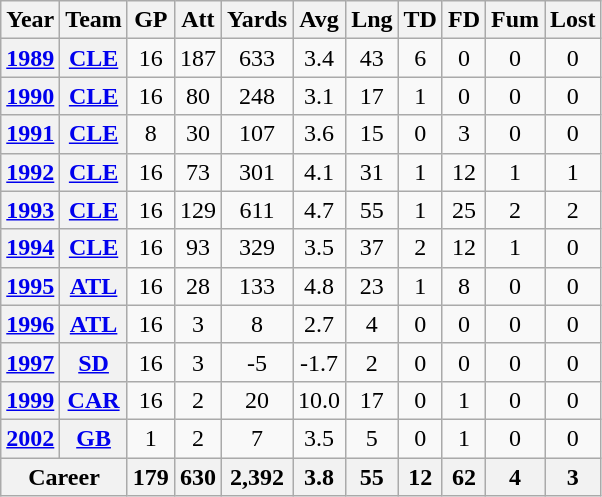<table class="wikitable" style="text-align: center;">
<tr>
<th>Year</th>
<th>Team</th>
<th>GP</th>
<th>Att</th>
<th>Yards</th>
<th>Avg</th>
<th>Lng</th>
<th>TD</th>
<th>FD</th>
<th>Fum</th>
<th>Lost</th>
</tr>
<tr>
<th><a href='#'>1989</a></th>
<th><a href='#'>CLE</a></th>
<td>16</td>
<td>187</td>
<td>633</td>
<td>3.4</td>
<td>43</td>
<td>6</td>
<td>0</td>
<td>0</td>
<td>0</td>
</tr>
<tr>
<th><a href='#'>1990</a></th>
<th><a href='#'>CLE</a></th>
<td>16</td>
<td>80</td>
<td>248</td>
<td>3.1</td>
<td>17</td>
<td>1</td>
<td>0</td>
<td>0</td>
<td>0</td>
</tr>
<tr>
<th><a href='#'>1991</a></th>
<th><a href='#'>CLE</a></th>
<td>8</td>
<td>30</td>
<td>107</td>
<td>3.6</td>
<td>15</td>
<td>0</td>
<td>3</td>
<td>0</td>
<td>0</td>
</tr>
<tr>
<th><a href='#'>1992</a></th>
<th><a href='#'>CLE</a></th>
<td>16</td>
<td>73</td>
<td>301</td>
<td>4.1</td>
<td>31</td>
<td>1</td>
<td>12</td>
<td>1</td>
<td>1</td>
</tr>
<tr>
<th><a href='#'>1993</a></th>
<th><a href='#'>CLE</a></th>
<td>16</td>
<td>129</td>
<td>611</td>
<td>4.7</td>
<td>55</td>
<td>1</td>
<td>25</td>
<td>2</td>
<td>2</td>
</tr>
<tr>
<th><a href='#'>1994</a></th>
<th><a href='#'>CLE</a></th>
<td>16</td>
<td>93</td>
<td>329</td>
<td>3.5</td>
<td>37</td>
<td>2</td>
<td>12</td>
<td>1</td>
<td>0</td>
</tr>
<tr>
<th><a href='#'>1995</a></th>
<th><a href='#'>ATL</a></th>
<td>16</td>
<td>28</td>
<td>133</td>
<td>4.8</td>
<td>23</td>
<td>1</td>
<td>8</td>
<td>0</td>
<td>0</td>
</tr>
<tr>
<th><a href='#'>1996</a></th>
<th><a href='#'>ATL</a></th>
<td>16</td>
<td>3</td>
<td>8</td>
<td>2.7</td>
<td>4</td>
<td>0</td>
<td>0</td>
<td>0</td>
<td>0</td>
</tr>
<tr>
<th><a href='#'>1997</a></th>
<th><a href='#'>SD</a></th>
<td>16</td>
<td>3</td>
<td>-5</td>
<td>-1.7</td>
<td>2</td>
<td>0</td>
<td>0</td>
<td>0</td>
<td>0</td>
</tr>
<tr>
<th><a href='#'>1999</a></th>
<th><a href='#'>CAR</a></th>
<td>16</td>
<td>2</td>
<td>20</td>
<td>10.0</td>
<td>17</td>
<td>0</td>
<td>1</td>
<td>0</td>
<td>0</td>
</tr>
<tr>
<th><a href='#'>2002</a></th>
<th><a href='#'>GB</a></th>
<td>1</td>
<td>2</td>
<td>7</td>
<td>3.5</td>
<td>5</td>
<td>0</td>
<td>1</td>
<td>0</td>
<td>0</td>
</tr>
<tr>
<th colspan="2">Career</th>
<th>179</th>
<th>630</th>
<th>2,392</th>
<th>3.8</th>
<th>55</th>
<th>12</th>
<th>62</th>
<th>4</th>
<th>3</th>
</tr>
</table>
